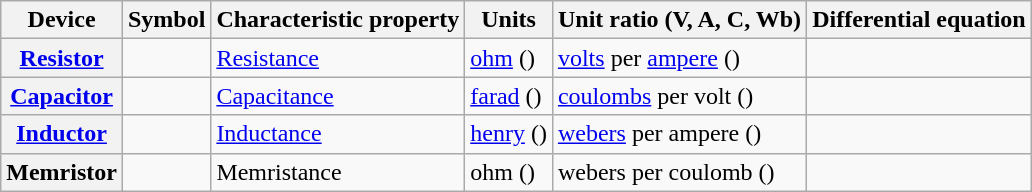<table class="wikitable">
<tr>
<th scope="col">Device</th>
<th scope="col">Symbol</th>
<th scope="col">Characteristic property</th>
<th scope="col">Units</th>
<th scope="col">Unit ratio (V, A, C, Wb)</th>
<th scope="col">Differential equation</th>
</tr>
<tr>
<th scope="row"><a href='#'>Resistor</a></th>
<td></td>
<td><a href='#'>Resistance</a></td>
<td><a href='#'>ohm</a> ()</td>
<td><a href='#'>volts</a> per <a href='#'>ampere</a> ()</td>
<td></td>
</tr>
<tr>
<th scope="row"><a href='#'>Capacitor</a></th>
<td></td>
<td><a href='#'>Capacitance</a></td>
<td><a href='#'>farad</a> ()</td>
<td><a href='#'>coulombs</a> per volt ()</td>
<td></td>
</tr>
<tr>
<th scope="row"><a href='#'>Inductor</a></th>
<td></td>
<td><a href='#'>Inductance</a></td>
<td><a href='#'>henry</a> ()</td>
<td><a href='#'>webers</a> per ampere ()</td>
<td></td>
</tr>
<tr>
<th scope="row">Memristor</th>
<td></td>
<td>Memristance</td>
<td>ohm ()</td>
<td>webers per coulomb ()</td>
<td></td>
</tr>
</table>
